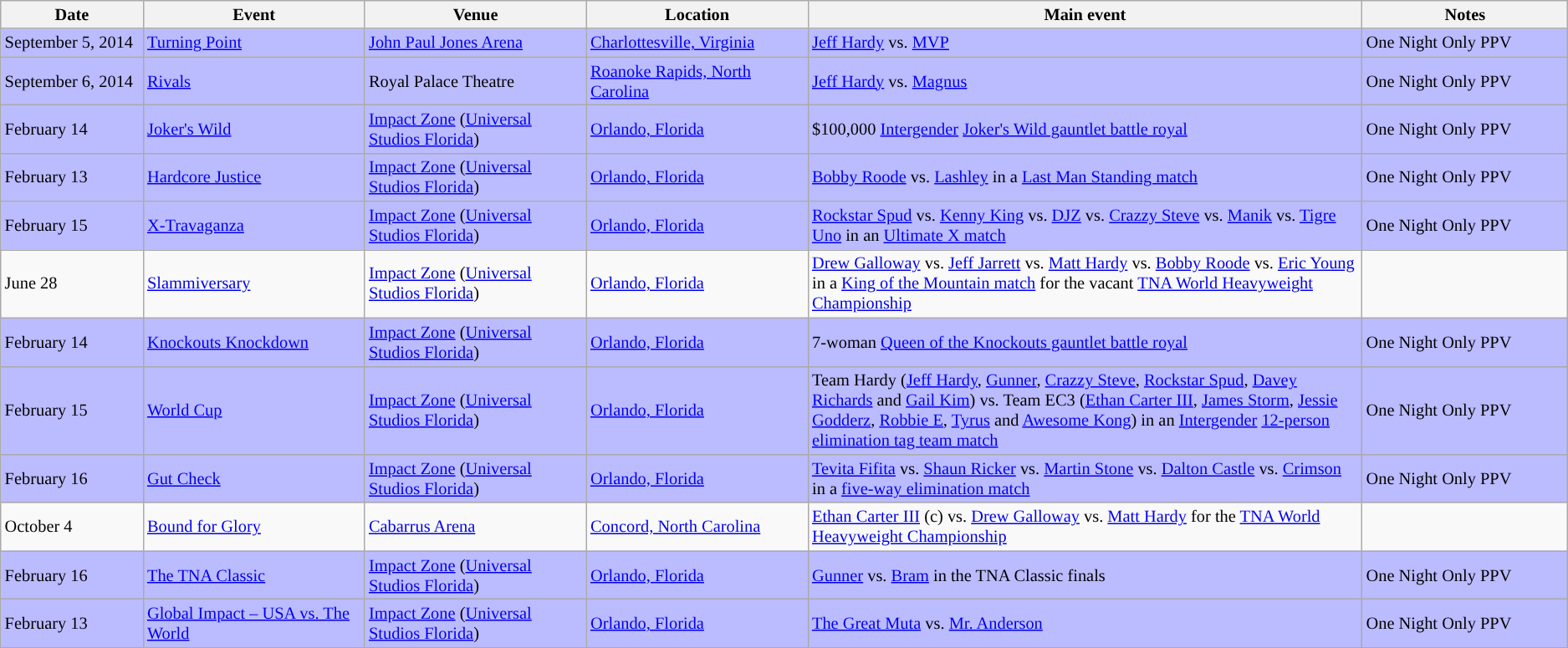<table class="sortable wikitable succession-box" style="font-size:85%;">
<tr>
<th width=9%>Date</th>
<th width="14%">Event</th>
<th width=14%>Venue</th>
<th width=14%>Location</th>
<th width=35%>Main event</th>
<th width=13%>Notes</th>
</tr>
<tr style="background: #BBF">
<td>September 5, 2014<br></td>
<td><a href='#'>Turning Point</a></td>
<td><a href='#'>John Paul Jones Arena</a></td>
<td><a href='#'>Charlottesville, Virginia</a></td>
<td><a href='#'>Jeff Hardy</a> vs. <a href='#'>MVP</a></td>
<td>One Night Only PPV</td>
</tr>
<tr style="background: #BBF">
<td>September 6, 2014<br></td>
<td><a href='#'>Rivals</a></td>
<td>Royal Palace Theatre</td>
<td><a href='#'>Roanoke Rapids, North Carolina</a></td>
<td><a href='#'>Jeff Hardy</a> vs. <a href='#'>Magnus</a></td>
<td>One Night Only PPV</td>
</tr>
<tr style="background: #BBF">
<td>February 14<br></td>
<td><a href='#'>Joker's Wild</a></td>
<td><a href='#'>Impact Zone</a> (<a href='#'>Universal Studios Florida</a>)</td>
<td><a href='#'>Orlando, Florida</a></td>
<td>$100,000 <a href='#'>Intergender</a> <a href='#'>Joker's Wild gauntlet battle royal</a></td>
<td>One Night Only PPV</td>
</tr>
<tr style="background: #BBF">
<td>February 13<br></td>
<td><a href='#'>Hardcore Justice</a></td>
<td><a href='#'>Impact Zone</a> (<a href='#'>Universal Studios Florida</a>)</td>
<td><a href='#'>Orlando, Florida</a></td>
<td><a href='#'>Bobby Roode</a> vs. <a href='#'>Lashley</a> in a <a href='#'>Last Man Standing match</a></td>
<td>One Night Only PPV</td>
</tr>
<tr style="background: #BBF">
<td>February 15<br></td>
<td><a href='#'>X-Travaganza</a></td>
<td><a href='#'>Impact Zone</a> (<a href='#'>Universal Studios Florida</a>)</td>
<td><a href='#'>Orlando, Florida</a></td>
<td><a href='#'>Rockstar Spud</a> vs. <a href='#'>Kenny King</a> vs. <a href='#'>DJZ</a> vs. <a href='#'>Crazzy Steve</a> vs. <a href='#'>Manik</a> vs. <a href='#'>Tigre Uno</a> in an <a href='#'>Ultimate X match</a></td>
<td>One Night Only PPV</td>
</tr>
<tr>
<td>June 28</td>
<td><a href='#'>Slammiversary</a></td>
<td><a href='#'>Impact Zone</a> (<a href='#'>Universal Studios Florida</a>)</td>
<td><a href='#'>Orlando, Florida</a></td>
<td><a href='#'>Drew Galloway</a> vs. <a href='#'>Jeff Jarrett</a> vs. <a href='#'>Matt Hardy</a> vs. <a href='#'>Bobby Roode</a> vs. <a href='#'>Eric Young</a> in a <a href='#'>King of the Mountain match</a> for the vacant <a href='#'>TNA World Heavyweight Championship</a></td>
<td></td>
</tr>
<tr style="background: #BBF">
<td>February 14<br></td>
<td><a href='#'>Knockouts Knockdown</a></td>
<td><a href='#'>Impact Zone</a> (<a href='#'>Universal Studios Florida</a>)</td>
<td><a href='#'>Orlando, Florida</a></td>
<td>7-woman <a href='#'>Queen of the Knockouts gauntlet battle royal</a></td>
<td>One Night Only PPV</td>
</tr>
<tr style="background: #BBF">
<td>February 15<br></td>
<td><a href='#'>World Cup</a></td>
<td><a href='#'>Impact Zone</a> (<a href='#'>Universal Studios Florida</a>)</td>
<td><a href='#'>Orlando, Florida</a></td>
<td>Team Hardy (<a href='#'>Jeff Hardy</a>, <a href='#'>Gunner</a>, <a href='#'>Crazzy Steve</a>, <a href='#'>Rockstar Spud</a>, <a href='#'>Davey Richards</a> and <a href='#'>Gail Kim</a>) vs. Team EC3 (<a href='#'>Ethan Carter III</a>, <a href='#'>James Storm</a>, <a href='#'>Jessie Godderz</a>, <a href='#'>Robbie E</a>, <a href='#'>Tyrus</a> and <a href='#'>Awesome Kong</a>) in an <a href='#'>Intergender</a> <a href='#'>12-person elimination tag team match</a></td>
<td>One Night Only PPV</td>
</tr>
<tr style="background: #BBF">
<td>February 16<br></td>
<td><a href='#'>Gut Check</a></td>
<td><a href='#'>Impact Zone</a> (<a href='#'>Universal Studios Florida</a>)</td>
<td><a href='#'>Orlando, Florida</a></td>
<td><a href='#'>Tevita Fifita</a> vs. <a href='#'>Shaun Ricker</a> vs. <a href='#'>Martin Stone</a> vs. <a href='#'>Dalton Castle</a> vs. <a href='#'>Crimson</a> in a <a href='#'>five-way elimination match</a></td>
<td>One Night Only PPV</td>
</tr>
<tr>
<td>October 4</td>
<td><a href='#'>Bound for Glory</a></td>
<td><a href='#'>Cabarrus Arena</a></td>
<td><a href='#'>Concord, North Carolina</a></td>
<td><a href='#'>Ethan Carter III</a> (c) vs. <a href='#'>Drew Galloway</a> vs. <a href='#'>Matt Hardy</a> for the <a href='#'>TNA World Heavyweight Championship</a></td>
<td></td>
</tr>
<tr style="background: #BBF">
<td>February 16<br></td>
<td><a href='#'>The TNA Classic</a></td>
<td><a href='#'>Impact Zone</a> (<a href='#'>Universal Studios Florida</a>)</td>
<td><a href='#'>Orlando, Florida</a></td>
<td><a href='#'>Gunner</a> vs. <a href='#'>Bram</a> in the TNA Classic finals</td>
<td>One Night Only PPV</td>
</tr>
<tr style="background: #BBF">
<td>February 13<br></td>
<td><a href='#'>Global Impact – USA vs. The World</a></td>
<td><a href='#'>Impact Zone</a> (<a href='#'>Universal Studios Florida</a>)</td>
<td><a href='#'>Orlando, Florida</a></td>
<td><a href='#'>The Great Muta</a> vs. <a href='#'>Mr. Anderson</a></td>
<td>One Night Only PPV</td>
</tr>
</table>
